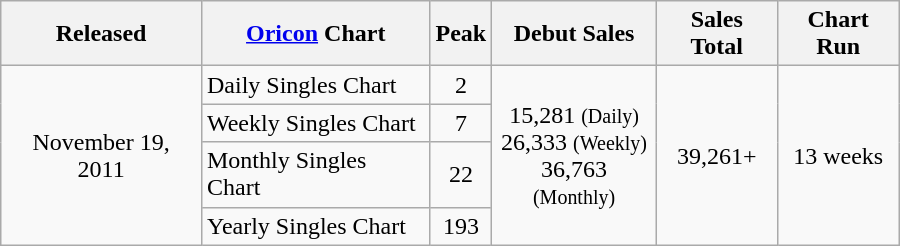<table class="wikitable" style="width:600px;">
<tr>
<th style="text-align:center;">Released</th>
<th style="text-align:center;"><a href='#'>Oricon</a> Chart</th>
<th style="text-align:center;">Peak</th>
<th style="text-align:center;">Debut Sales</th>
<th style="text-align:center;">Sales Total</th>
<th style="text-align:center;">Chart Run</th>
</tr>
<tr>
<td style="text-align:center;" rowspan="4">November 19, 2011</td>
<td align="left">Daily Singles Chart</td>
<td style="text-align:center;">2</td>
<td style="text-align:center;" rowspan="4">15,281 <small>(Daily)</small><br>26,333 <small>(Weekly)</small><br>36,763 <small>(Monthly)</small></td>
<td style="text-align:center;" rowspan="4">39,261+</td>
<td style="text-align:center;" rowspan="4">13 weeks</td>
</tr>
<tr>
<td align="left">Weekly Singles Chart</td>
<td style="text-align:center;">7</td>
</tr>
<tr>
<td align="left">Monthly Singles Chart</td>
<td style="text-align:center;">22</td>
</tr>
<tr>
<td align="left">Yearly Singles Chart</td>
<td style="text-align:center;">193</td>
</tr>
</table>
